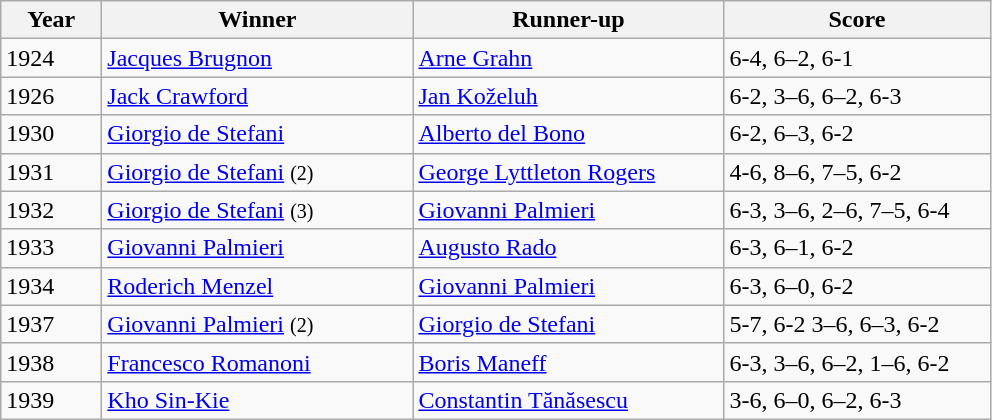<table class="wikitable">
<tr>
<th style="width:60px;">Year</th>
<th style="width:200px;">Winner</th>
<th style="width:200px;">Runner-up</th>
<th style="width:170px;">Score</th>
</tr>
<tr>
<td>1924</td>
<td> <a href='#'>Jacques Brugnon</a></td>
<td> <a href='#'>Arne Grahn</a></td>
<td>6-4, 6–2, 6-1</td>
</tr>
<tr>
<td>1926</td>
<td> <a href='#'>Jack Crawford</a></td>
<td> <a href='#'>Jan Koželuh</a></td>
<td>6-2, 3–6, 6–2, 6-3</td>
</tr>
<tr>
<td>1930</td>
<td> <a href='#'>Giorgio de Stefani</a></td>
<td> <a href='#'>Alberto del Bono</a></td>
<td>6-2, 6–3, 6-2</td>
</tr>
<tr>
<td>1931</td>
<td> <a href='#'>Giorgio de Stefani</a> <small>(2)</small></td>
<td> <a href='#'>George Lyttleton Rogers</a></td>
<td>4-6, 8–6, 7–5, 6-2</td>
</tr>
<tr>
<td>1932</td>
<td> <a href='#'>Giorgio de Stefani</a> <small>(3)</small></td>
<td> <a href='#'>Giovanni Palmieri</a></td>
<td>6-3, 3–6, 2–6, 7–5, 6-4</td>
</tr>
<tr>
<td>1933</td>
<td> <a href='#'>Giovanni Palmieri</a></td>
<td> <a href='#'>Augusto Rado</a></td>
<td>6-3, 6–1, 6-2</td>
</tr>
<tr>
<td>1934</td>
<td> <a href='#'>Roderich Menzel</a></td>
<td> <a href='#'>Giovanni Palmieri</a></td>
<td>6-3, 6–0, 6-2</td>
</tr>
<tr>
<td>1937</td>
<td> <a href='#'>Giovanni Palmieri</a> <small>(2)</small></td>
<td> <a href='#'>Giorgio de Stefani</a></td>
<td>5-7, 6-2 3–6, 6–3, 6-2</td>
</tr>
<tr>
<td>1938</td>
<td> <a href='#'>Francesco Romanoni</a></td>
<td> <a href='#'>Boris Maneff</a></td>
<td>6-3, 3–6, 6–2, 1–6, 6-2</td>
</tr>
<tr>
<td>1939</td>
<td> <a href='#'>Kho Sin-Kie</a></td>
<td> <a href='#'>Constantin Tănăsescu</a></td>
<td>3-6, 6–0, 6–2, 6-3</td>
</tr>
</table>
